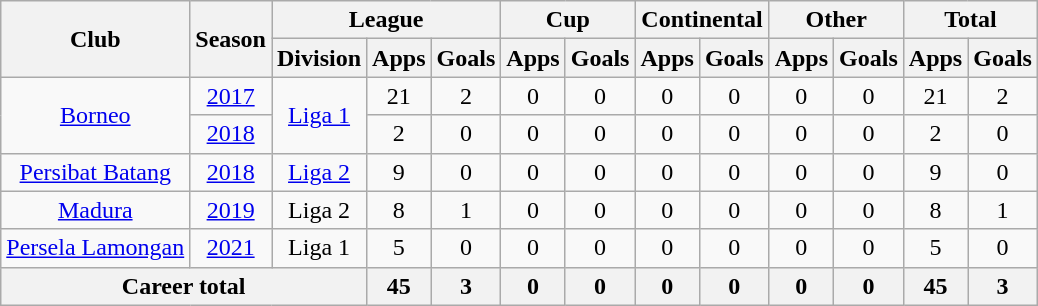<table class="wikitable" style="text-align:center">
<tr>
<th rowspan="2">Club</th>
<th rowspan="2">Season</th>
<th colspan="3">League</th>
<th colspan="2">Cup</th>
<th colspan="2">Continental</th>
<th colspan="2">Other</th>
<th colspan="2">Total</th>
</tr>
<tr>
<th>Division</th>
<th>Apps</th>
<th>Goals</th>
<th>Apps</th>
<th>Goals</th>
<th>Apps</th>
<th>Goals</th>
<th>Apps</th>
<th>Goals</th>
<th>Apps</th>
<th>Goals</th>
</tr>
<tr>
<td rowspan="2" valign="center"><a href='#'>Borneo</a></td>
<td><a href='#'>2017</a></td>
<td rowspan="2" valign="center"><a href='#'>Liga 1</a></td>
<td>21</td>
<td>2</td>
<td>0</td>
<td>0</td>
<td>0</td>
<td>0</td>
<td>0</td>
<td>0</td>
<td>21</td>
<td>2</td>
</tr>
<tr>
<td><a href='#'>2018</a></td>
<td>2</td>
<td>0</td>
<td>0</td>
<td>0</td>
<td>0</td>
<td>0</td>
<td>0</td>
<td>0</td>
<td>2</td>
<td>0</td>
</tr>
<tr>
<td rowspan="1" valign="center"><a href='#'>Persibat Batang</a></td>
<td><a href='#'>2018</a></td>
<td rowspan="1" valign="center"><a href='#'>Liga 2</a></td>
<td>9</td>
<td>0</td>
<td>0</td>
<td>0</td>
<td>0</td>
<td>0</td>
<td>0</td>
<td>0</td>
<td>9</td>
<td>0</td>
</tr>
<tr>
<td rowspan="1" valign="center"><a href='#'>Madura</a></td>
<td><a href='#'>2019</a></td>
<td rowspan="1" valign="center">Liga 2</td>
<td>8</td>
<td>1</td>
<td>0</td>
<td>0</td>
<td>0</td>
<td>0</td>
<td>0</td>
<td>0</td>
<td>8</td>
<td>1</td>
</tr>
<tr>
<td rowspan="1" valign="center"><a href='#'>Persela Lamongan</a></td>
<td><a href='#'>2021</a></td>
<td rowspan="1" valign="center">Liga 1</td>
<td>5</td>
<td>0</td>
<td>0</td>
<td>0</td>
<td>0</td>
<td>0</td>
<td>0</td>
<td>0</td>
<td>5</td>
<td>0</td>
</tr>
<tr>
<th colspan="3">Career total</th>
<th>45</th>
<th>3</th>
<th>0</th>
<th>0</th>
<th>0</th>
<th>0</th>
<th>0</th>
<th>0</th>
<th>45</th>
<th>3</th>
</tr>
</table>
